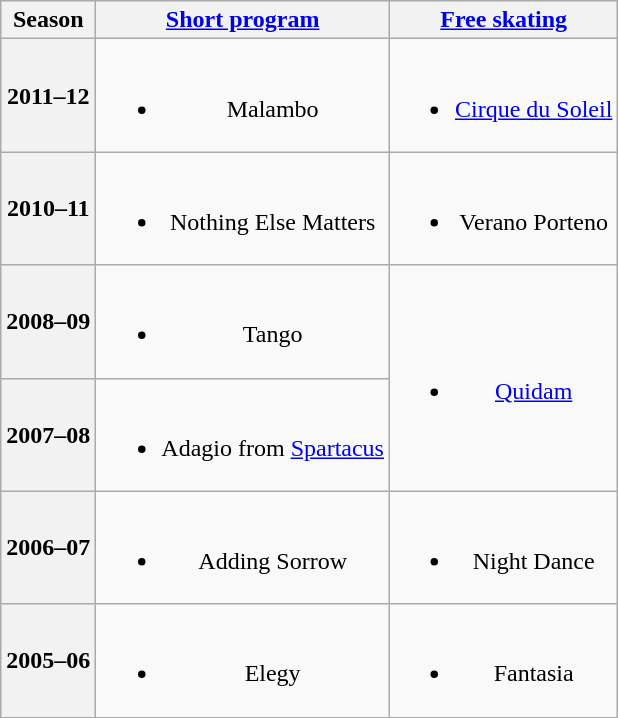<table class="wikitable" style="text-align:center">
<tr>
<th>Season</th>
<th><a href='#'>Short program</a></th>
<th><a href='#'>Free skating</a></th>
</tr>
<tr>
<th>2011–12 <br> </th>
<td><br><ul><li>Malambo <br></li></ul></td>
<td><br><ul><li><a href='#'>Cirque du Soleil</a></li></ul></td>
</tr>
<tr>
<th>2010–11 <br> </th>
<td><br><ul><li>Nothing Else Matters <br></li></ul></td>
<td><br><ul><li>Verano Porteno  <br></li></ul></td>
</tr>
<tr>
<th>2008–09 <br> </th>
<td><br><ul><li>Tango <br></li></ul></td>
<td rowspan=2><br><ul><li><a href='#'>Quidam</a> <br></li></ul></td>
</tr>
<tr>
<th>2007–08 <br> </th>
<td><br><ul><li>Adagio from <a href='#'>Spartacus</a> <br></li></ul></td>
</tr>
<tr>
<th>2006–07 <br> </th>
<td><br><ul><li>Adding Sorrow <br></li></ul></td>
<td><br><ul><li>Night Dance <br></li></ul></td>
</tr>
<tr>
<th>2005–06 <br> </th>
<td><br><ul><li>Elegy <br></li></ul></td>
<td><br><ul><li>Fantasia <br></li></ul></td>
</tr>
</table>
